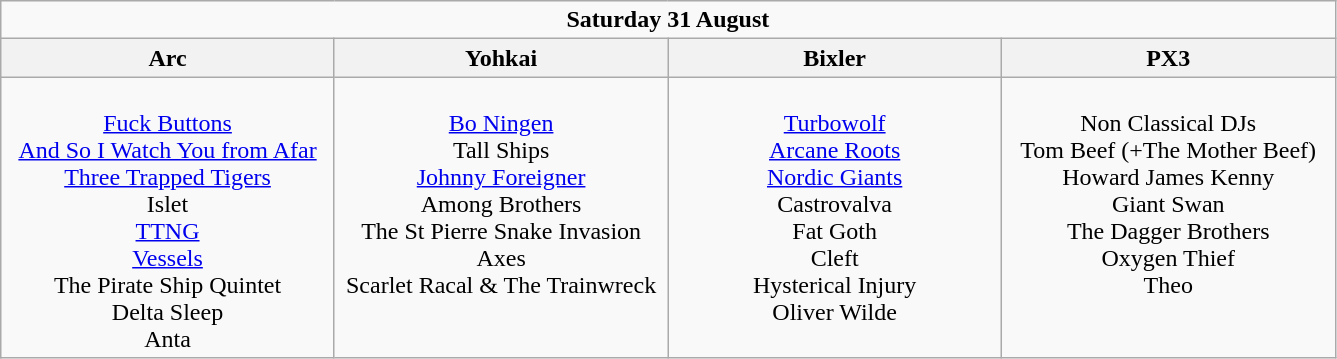<table class="wikitable">
<tr>
<td colspan="4" style="text-align:center;"><strong>Saturday 31 August</strong></td>
</tr>
<tr>
<th>Arc</th>
<th>Yohkai</th>
<th>Bixler</th>
<th>PX3</th>
</tr>
<tr>
<td style="text-align:center; vertical-align:top; width:215px;"><br><a href='#'>Fuck Buttons</a><br>
<a href='#'>And So I Watch You from Afar</a><br>
<a href='#'>Three Trapped Tigers</a><br>
Islet<br>
<a href='#'>TTNG</a><br>
<a href='#'>Vessels</a><br>
The Pirate Ship Quintet<br>
Delta Sleep<br>
Anta<br></td>
<td style="text-align:center; vertical-align:top; width:215px;"><br><a href='#'>Bo Ningen</a><br>
Tall Ships<br>
<a href='#'>Johnny Foreigner</a><br>
Among Brothers<br>
The St Pierre Snake Invasion<br>
Axes<br>
Scarlet Racal & The Trainwreck<br></td>
<td style="text-align:center; vertical-align:top; width:215px;"><br><a href='#'>Turbowolf</a><br>
<a href='#'>Arcane Roots</a><br>
<a href='#'>Nordic Giants</a><br>
Castrovalva<br>
Fat Goth<br>
Cleft<br>
Hysterical Injury<br>
Oliver Wilde<br></td>
<td style="text-align:center; vertical-align:top; width:215px;"><br>Non Classical DJs<br>
Tom Beef (+The Mother Beef)<br>
Howard James Kenny<br>
Giant Swan<br>
The Dagger Brothers<br>
Oxygen Thief<br>
Theo<br></td>
</tr>
</table>
